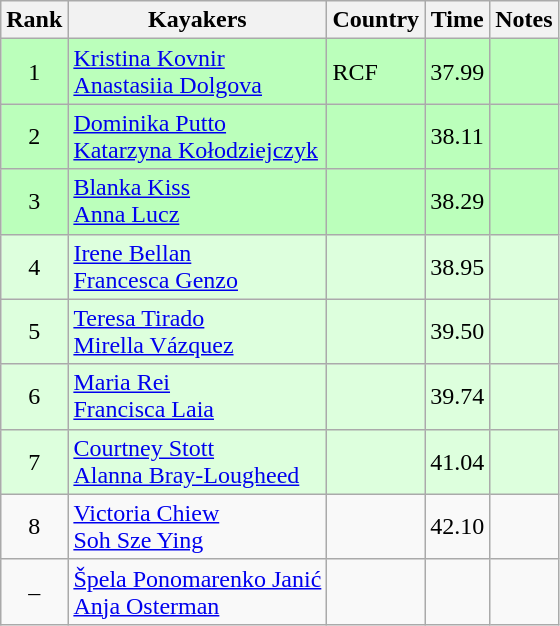<table class="wikitable" style="text-align:center">
<tr>
<th>Rank</th>
<th>Kayakers</th>
<th>Country</th>
<th>Time</th>
<th>Notes</th>
</tr>
<tr bgcolor=bbffbb>
<td>1</td>
<td align="left"><a href='#'>Kristina Kovnir</a><br><a href='#'>Anastasiia Dolgova</a></td>
<td align="left"> RCF</td>
<td>37.99</td>
<td></td>
</tr>
<tr bgcolor=bbffbb>
<td>2</td>
<td align="left"><a href='#'>Dominika Putto</a><br><a href='#'>Katarzyna Kołodziejczyk</a></td>
<td align="left"></td>
<td>38.11</td>
<td></td>
</tr>
<tr bgcolor=bbffbb>
<td>3</td>
<td align="left"><a href='#'>Blanka Kiss</a><br><a href='#'>Anna Lucz</a></td>
<td align="left"></td>
<td>38.29</td>
<td></td>
</tr>
<tr bgcolor=ddffdd>
<td>4</td>
<td align="left"><a href='#'>Irene Bellan</a><br><a href='#'>Francesca Genzo</a></td>
<td align="left"></td>
<td>38.95</td>
<td></td>
</tr>
<tr bgcolor=ddffdd>
<td>5</td>
<td align="left"><a href='#'>Teresa Tirado</a><br><a href='#'>Mirella Vázquez</a></td>
<td align="left"></td>
<td>39.50</td>
<td></td>
</tr>
<tr bgcolor=ddffdd>
<td>6</td>
<td align="left"><a href='#'>Maria Rei</a><br><a href='#'>Francisca Laia</a></td>
<td align="left"></td>
<td>39.74</td>
<td></td>
</tr>
<tr bgcolor=ddffdd>
<td>7</td>
<td align="left"><a href='#'>Courtney Stott</a><br><a href='#'>Alanna Bray-Lougheed</a></td>
<td align="left"></td>
<td>41.04</td>
<td></td>
</tr>
<tr>
<td>8</td>
<td align="left"><a href='#'>Victoria Chiew</a><br><a href='#'>Soh Sze Ying</a></td>
<td align="left"></td>
<td>42.10</td>
<td></td>
</tr>
<tr>
<td>–</td>
<td align="left"><a href='#'>Špela Ponomarenko Janić</a><br><a href='#'>Anja Osterman</a></td>
<td align="left"></td>
<td></td>
<td></td>
</tr>
</table>
